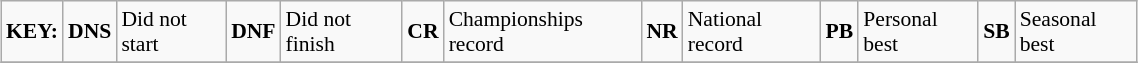<table class="wikitable" style="margin:0.5em auto; font-size:90%;position:relative;" width=60%>
<tr>
<td><strong>KEY:</strong></td>
<td align=center><strong>DNS</strong></td>
<td>Did not start</td>
<td align=center><strong>DNF</strong></td>
<td>Did not finish</td>
<td align=center><strong>CR</strong></td>
<td>Championships record</td>
<td align=center><strong>NR</strong></td>
<td>National record</td>
<td align=center><strong>PB</strong></td>
<td>Personal best</td>
<td align=center><strong>SB</strong></td>
<td>Seasonal best</td>
</tr>
<tr>
</tr>
</table>
